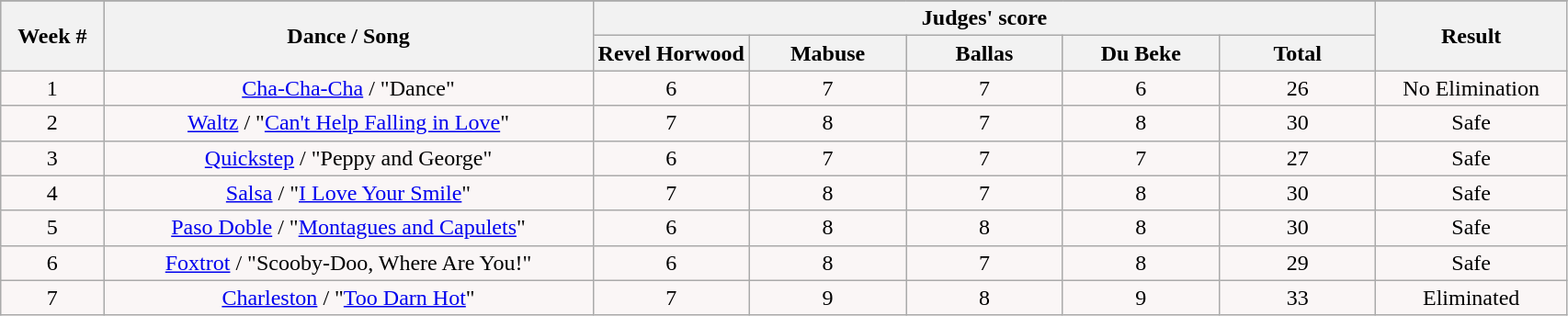<table class="wikitable collapsible collapsed">
<tr style="text-align:Centre; background:#ccc;">
</tr>
<tr style="text-align:Center; background:#ccc;">
<th rowspan=2>Week #</th>
<th rowspan=2>Dance / Song</th>
<th colspan=5>Judges' score</th>
<th rowspan=2>Result</th>
</tr>
<tr style="text-align:center; background:#ccc;"|>
<th style="width:10%;">Revel Horwood</th>
<th style="width:10%;">Mabuse</th>
<th style="width:10%;">Ballas</th>
<th style="width:10%;">Du Beke</th>
<th style="width:10%;"><strong>Total</strong></th>
</tr>
<tr style="text-align: center; background:#faf6f6;">
<td>1</td>
<td><a href='#'>Cha-Cha-Cha</a> / "Dance"</td>
<td>6</td>
<td>7</td>
<td>7</td>
<td>6</td>
<td>26</td>
<td>No Elimination</td>
</tr>
<tr style="text-align: center; background:#faf6f6;">
<td>2</td>
<td><a href='#'>Waltz</a> / "<a href='#'>Can't Help Falling in Love</a>"</td>
<td>7</td>
<td>8</td>
<td>7</td>
<td>8</td>
<td>30</td>
<td>Safe</td>
</tr>
<tr style="text-align: center; background:#faf6f6;">
<td>3</td>
<td><a href='#'>Quickstep</a> / "Peppy and George"</td>
<td>6</td>
<td>7</td>
<td>7</td>
<td>7</td>
<td>27</td>
<td>Safe</td>
</tr>
<tr style="text-align: center; background:#faf6f6;">
<td>4</td>
<td><a href='#'>Salsa</a> / "<a href='#'>I Love Your Smile</a>"</td>
<td>7</td>
<td>8</td>
<td>7</td>
<td>8</td>
<td>30</td>
<td>Safe</td>
</tr>
<tr style="text-align: center; background:#faf6f6;">
<td>5</td>
<td><a href='#'>Paso Doble</a> / "<a href='#'>Montagues and Capulets</a>"</td>
<td>6</td>
<td>8</td>
<td>8</td>
<td>8</td>
<td>30</td>
<td>Safe</td>
</tr>
<tr style="text-align: center; background:#faf6f6;">
<td>6</td>
<td><a href='#'>Foxtrot</a> / "Scooby-Doo, Where Are You!"</td>
<td>6</td>
<td>8</td>
<td>7</td>
<td>8</td>
<td>29</td>
<td>Safe</td>
</tr>
<tr style="text-align: center; background:#faf6f6;">
<td>7</td>
<td><a href='#'>Charleston</a> / "<a href='#'>Too Darn Hot</a>"</td>
<td>7</td>
<td>9</td>
<td>8</td>
<td>9</td>
<td>33</td>
<td>Eliminated</td>
</tr>
</table>
